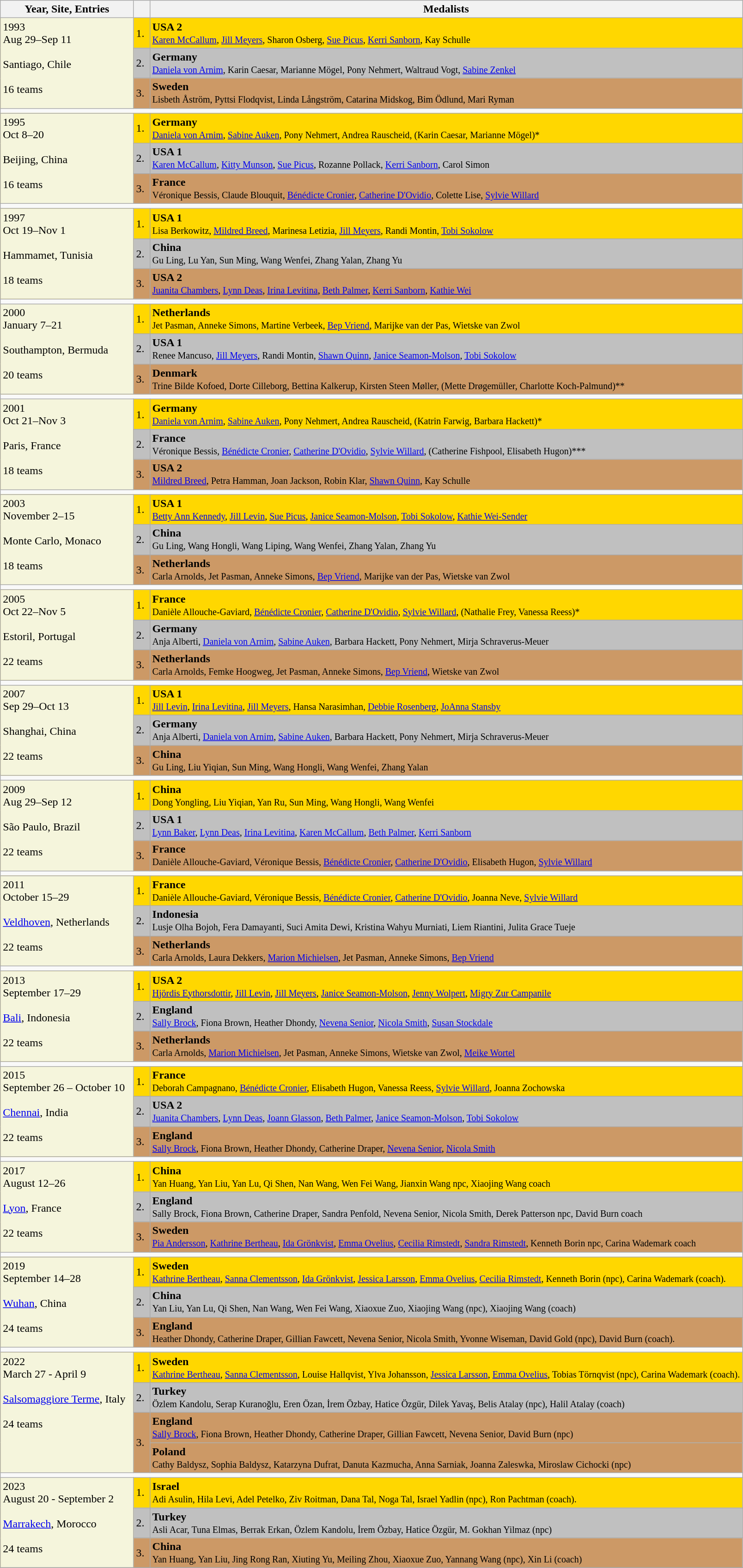<table class=wikitable>
<tr>
<th>Year, Site, Entries</th>
<th></th>
<th>Medalists</th>
</tr>
<tr bgcolor="gold">
<td rowspan=3 bgcolor="beige" valign="Top">1993<br>Aug 29–Sep 11
<br>
<br>Santiago, Chile
<br>
<br>16 teams</td>
<td>1. </td>
<td> <strong>USA 2</strong> <br><small><a href='#'>Karen McCallum</a>, <a href='#'>Jill Meyers</a>, Sharon Osberg, <a href='#'>Sue Picus</a>, <a href='#'>Kerri Sanborn</a>, Kay Schulle</small></td>
</tr>
<tr bgcolor="silver">
<td>2.</td>
<td> <strong>Germany</strong> <br><small><a href='#'>Daniela von Arnim</a>, Karin Caesar, Marianne Mögel, Pony Nehmert, Waltraud Vogt, <a href='#'>Sabine Zenkel</a></small></td>
</tr>
<tr bgcolor="cc9966">
<td>3.</td>
<td> <strong>Sweden</strong> <br><small>Lisbeth Åström, Pyttsi Flodqvist, Linda Långström, Catarina Midskog, Bim Ödlund, Mari Ryman</small></td>
</tr>
<tr>
<td colspan=3></td>
</tr>
<tr bgcolor="gold">
<td rowspan=3 bgcolor="beige" valign="Top">1995<br>Oct 8–20
<br>
<br>Beijing, China
<br>
<br>16 teams</td>
<td>1.</td>
<td> <strong>Germany</strong> <br><small><a href='#'>Daniela von Arnim</a>, <a href='#'>Sabine Auken</a>, Pony Nehmert, Andrea Rauscheid, (Karin Caesar, Marianne Mögel)*</small></td>
</tr>
<tr bgcolor="silver">
<td>2.</td>
<td> <strong>USA 1</strong> <br><small><a href='#'>Karen McCallum</a>, <a href='#'>Kitty Munson</a>, <a href='#'>Sue Picus</a>, Rozanne Pollack, <a href='#'>Kerri Sanborn</a>, Carol Simon</small></td>
</tr>
<tr bgcolor="cc9966">
<td>3.</td>
<td> <strong>France</strong> <br><small>Véronique Bessis, Claude Blouquit, <a href='#'>Bénédicte Cronier</a>, <a href='#'>Catherine D'Ovidio</a>, Colette Lise, <a href='#'>Sylvie Willard</a></small></td>
</tr>
<tr>
<td colspan=3></td>
</tr>
<tr bgcolor="gold">
<td rowspan=3 bgcolor="beige" valign="Top">1997<br>Oct 19–Nov 1
<br>
<br>Hammamet, Tunisia
<br>
<br>18 teams</td>
<td>1.</td>
<td> <strong>USA 1</strong> <br><small>Lisa Berkowitz, <a href='#'>Mildred Breed</a>, Marinesa Letizia, <a href='#'>Jill Meyers</a>, Randi Montin, <a href='#'>Tobi Sokolow</a></small></td>
</tr>
<tr bgcolor="silver">
<td>2.</td>
<td> <strong>China</strong> <br><small>Gu Ling, Lu Yan, Sun Ming, Wang Wenfei, Zhang Yalan, Zhang Yu</small></td>
</tr>
<tr bgcolor="cc9966">
<td>3.</td>
<td> <strong>USA 2</strong> <br><small><a href='#'>Juanita Chambers</a>, <a href='#'>Lynn Deas</a>, <a href='#'>Irina Levitina</a>, <a href='#'>Beth Palmer</a>, <a href='#'>Kerri Sanborn</a>, <a href='#'>Kathie Wei</a></small></td>
</tr>
<tr>
<td colspan=3></td>
</tr>
<tr bgcolor="gold">
<td rowspan=3 bgcolor="beige" valign="Top">2000<br>January 7–21
<br>
<br>Southampton, Bermuda 
<br>
<br>20 teams</td>
<td>1.</td>
<td> <strong>Netherlands</strong> <br><small>Jet Pasman, Anneke Simons, Martine Verbeek, <a href='#'>Bep Vriend</a>, Marijke van der Pas, Wietske van Zwol</small></td>
</tr>
<tr bgcolor="silver">
<td>2.</td>
<td> <strong>USA 1</strong> <br><small>Renee Mancuso, <a href='#'>Jill Meyers</a>, Randi Montin, <a href='#'>Shawn Quinn</a>, <a href='#'>Janice Seamon-Molson</a>, <a href='#'>Tobi Sokolow</a></small></td>
</tr>
<tr bgcolor="cc9966">
<td>3.</td>
<td> <strong>Denmark</strong> <br><small>Trine Bilde Kofoed, Dorte Cilleborg, Bettina Kalkerup, Kirsten Steen Møller, (Mette Drøgemüller, Charlotte Koch-Palmund)**  </small></td>
</tr>
<tr>
<td colspan=3></td>
</tr>
<tr bgcolor="gold">
<td rowspan=3 bgcolor="beige" valign="Top">2001<br>Oct 21–Nov 3
<br>
<br>Paris, France
<br>
<br>18 teams</td>
<td>1.</td>
<td> <strong>Germany</strong> <br><small><a href='#'>Daniela von Arnim</a>, <a href='#'>Sabine Auken</a>, Pony Nehmert, Andrea Rauscheid, (Katrin Farwig, Barbara Hackett)*</small></td>
</tr>
<tr bgcolor="silver">
<td>2.</td>
<td> <strong>France</strong> <br><small>Véronique Bessis, <a href='#'>Bénédicte Cronier</a>, <a href='#'>Catherine D'Ovidio</a>, <a href='#'>Sylvie Willard</a>, (Catherine Fishpool, Elisabeth Hugon)***</small></td>
</tr>
<tr bgcolor="cc9966">
<td>3.</td>
<td> <strong>USA 2</strong> <br><small><a href='#'>Mildred Breed</a>, Petra Hamman, Joan Jackson, Robin Klar, <a href='#'>Shawn Quinn</a>, Kay Schulle</small></td>
</tr>
<tr>
<td colspan=3></td>
</tr>
<tr bgcolor="gold">
<td rowspan=3 bgcolor="beige" valign="Top">2003<br>November 2–15
<br>
<br>Monte Carlo, Monaco
<br>
<br>18 teams</td>
<td>1.</td>
<td> <strong>USA 1</strong> <br><small><a href='#'>Betty Ann Kennedy</a>, <a href='#'>Jill Levin</a>, <a href='#'>Sue Picus</a>, <a href='#'>Janice Seamon-Molson</a>, <a href='#'>Tobi Sokolow</a>, <a href='#'>Kathie Wei-Sender</a></small></td>
</tr>
<tr bgcolor="silver">
<td>2.</td>
<td> <strong>China</strong> <br><small>Gu Ling, Wang Hongli, Wang Liping, Wang Wenfei, Zhang Yalan, Zhang Yu</small></td>
</tr>
<tr bgcolor="cc9966">
<td>3.</td>
<td> <strong>Netherlands</strong> <br><small>Carla Arnolds, Jet Pasman, Anneke Simons, <a href='#'>Bep Vriend</a>, Marijke van der Pas, Wietske van Zwol</small></td>
</tr>
<tr>
<td colspan=3></td>
</tr>
<tr bgcolor="gold">
<td rowspan=3 bgcolor="beige" valign="Top">2005<br>Oct 22–Nov 5
<br>
<br>Estoril, Portugal
<br>
<br>22 teams</td>
<td>1.</td>
<td> <strong>France</strong> <br><small>Danièle Allouche-Gaviard, <a href='#'>Bénédicte Cronier</a>, <a href='#'>Catherine D'Ovidio</a>, <a href='#'>Sylvie Willard</a>, (Nathalie Frey, Vanessa Reess)*</small></td>
</tr>
<tr bgcolor="silver">
<td>2.</td>
<td> <strong>Germany</strong> <br><small>Anja Alberti, <a href='#'>Daniela von Arnim</a>, <a href='#'>Sabine Auken</a>, Barbara Hackett, Pony Nehmert, Mirja Schraverus-Meuer</small></td>
</tr>
<tr bgcolor="cc9966">
<td>3.</td>
<td> <strong>Netherlands</strong> <br><small>Carla Arnolds, Femke Hoogweg, Jet Pasman, Anneke Simons, <a href='#'>Bep Vriend</a>, Wietske van Zwol</small></td>
</tr>
<tr>
<td colspan=3></td>
</tr>
<tr bgcolor="gold">
<td rowspan=3 bgcolor="beige" valign="Top">2007<br>Sep 29–Oct 13
<br>
<br>Shanghai, China
<br>
<br>22 teams</td>
<td>1.</td>
<td> <strong>USA 1</strong> <br><small><a href='#'>Jill Levin</a>, <a href='#'>Irina Levitina</a>, <a href='#'>Jill Meyers</a>, Hansa Narasimhan, <a href='#'>Debbie Rosenberg</a>, <a href='#'>JoAnna Stansby</a></small></td>
</tr>
<tr bgcolor="silver">
<td>2.</td>
<td> <strong>Germany</strong> <br><small>Anja Alberti, <a href='#'>Daniela von Arnim</a>, <a href='#'>Sabine Auken</a>, Barbara Hackett, Pony Nehmert, Mirja Schraverus-Meuer</small></td>
</tr>
<tr bgcolor="cc9966">
<td>3.</td>
<td> <strong>China</strong> <br><small>Gu Ling, Liu Yiqian, Sun Ming, Wang Hongli, Wang Wenfei, Zhang Yalan</small></td>
</tr>
<tr>
<td colspan=3></td>
</tr>
<tr bgcolor="gold">
<td rowspan=3 bgcolor="beige" valign="Top">2009<br>Aug 29–Sep 12
<br>
<br>São Paulo, Brazil
<br>
<br>22 teams</td>
<td>1.</td>
<td> <strong>China</strong> <br><small>Dong Yongling, Liu Yiqian, Yan Ru, Sun Ming, Wang Hongli, Wang Wenfei</small></td>
</tr>
<tr bgcolor="silver">
<td>2.</td>
<td> <strong>USA 1</strong> <br><small><a href='#'>Lynn Baker</a>, <a href='#'>Lynn Deas</a>, <a href='#'>Irina Levitina</a>, <a href='#'>Karen McCallum</a>, <a href='#'>Beth Palmer</a>, <a href='#'>Kerri Sanborn</a></small></td>
</tr>
<tr bgcolor="cc9966">
<td>3.</td>
<td> <strong>France</strong> <br><small>Danièle Allouche-Gaviard, Véronique Bessis, <a href='#'>Bénédicte Cronier</a>, <a href='#'>Catherine D'Ovidio</a>, Elisabeth Hugon, <a href='#'>Sylvie Willard</a>  </small></td>
</tr>
<tr>
<td colspan=3></td>
</tr>
<tr bgcolor="gold">
<td rowspan="3" bgcolor="beige" valign="Top">2011<br>October 15–29
<br> 
<br><a href='#'>Veldhoven</a>, Netherlands  
<br>
<br>22 teams</td>
<td>1.</td>
<td> <strong>France</strong> <br><small>Danièle Allouche-Gaviard, Véronique Bessis, <a href='#'>Bénédicte Cronier</a>, <a href='#'>Catherine D'Ovidio</a>, Joanna Neve, <a href='#'>Sylvie Willard</a>  </small></td>
</tr>
<tr bgcolor="silver">
<td>2.</td>
<td> <strong>Indonesia</strong> <br><small>Lusje Olha Bojoh, Fera Damayanti, Suci Amita Dewi, Kristina Wahyu Murniati, Liem Riantini, Julita Grace Tueje</small></td>
</tr>
<tr bgcolor="cc9966">
<td>3.</td>
<td> <strong>Netherlands</strong> <br><small>Carla Arnolds, Laura Dekkers, <a href='#'>Marion Michielsen</a>, Jet Pasman, Anneke Simons, <a href='#'>Bep Vriend</a></small></td>
</tr>
<tr>
<td colspan=3></td>
</tr>
<tr bgcolor="gold">
<td rowspan="3" bgcolor="beige" valign="Top">2013<br>September 17–29
<br> 
<br><a href='#'>Bali</a>, Indonesia  
<br>
<br>22 teams</td>
<td>1.</td>
<td> <strong>USA 2</strong> <br><small><a href='#'>Hjördis Eythorsdottir</a>, <a href='#'>Jill Levin</a>, <a href='#'>Jill Meyers</a>, <a href='#'>Janice Seamon-Molson</a>, <a href='#'>Jenny Wolpert</a>, <a href='#'>Migry Zur Campanile</a>  </small></td>
</tr>
<tr bgcolor="silver">
<td>2.</td>
<td> <strong>England</strong> <br><small><a href='#'>Sally Brock</a>, Fiona Brown, Heather Dhondy, <a href='#'>Nevena Senior</a>, <a href='#'>Nicola Smith</a>, <a href='#'>Susan Stockdale</a></small></td>
</tr>
<tr bgcolor="cc9966">
<td>3.</td>
<td> <strong>Netherlands</strong> <br><small>Carla Arnolds, <a href='#'>Marion Michielsen</a>, Jet Pasman, Anneke Simons, Wietske van Zwol, <a href='#'>Meike Wortel</a></small></td>
</tr>
<tr>
<td colspan=3></td>
</tr>
<tr bgcolor="gold">
<td rowspan="3" bgcolor="beige" valign="Top">2015<br>September 26 – October 10
<br> 
<br> <a href='#'>Chennai</a>, India  
<br>
<br>22 teams</td>
<td>1.</td>
<td> <strong>France</strong> <br><small> Deborah Campagnano, <a href='#'>Bénédicte Cronier</a>, Elisabeth Hugon, Vanessa Reess, <a href='#'>Sylvie Willard</a>, Joanna Zochowska  </small></td>
</tr>
<tr bgcolor="silver">
<td>2.</td>
<td> <strong>USA 2</strong> <br><small> <a href='#'>Juanita Chambers</a>, <a href='#'>Lynn Deas</a>, <a href='#'>Joann Glasson</a>, <a href='#'>Beth Palmer</a>, <a href='#'>Janice Seamon-Molson</a>, <a href='#'>Tobi Sokolow</a>  </small></td>
</tr>
<tr bgcolor="cc9966">
<td>3.</td>
<td> <strong>England</strong> <br><small><a href='#'>Sally Brock</a>, Fiona Brown, Heather Dhondy, Catherine Draper, <a href='#'>Nevena Senior</a>, <a href='#'>Nicola Smith</a>  </small></td>
</tr>
<tr>
<td colspan=3></td>
</tr>
<tr bgcolor="gold">
<td rowspan="3" bgcolor="beige" valign="Top">2017<br>August 12–26
<br> 
<br> <a href='#'>Lyon</a>, France  
<br>
<br>22 teams</td>
<td>1.</td>
<td> <strong>China</strong> <br><small>Yan Huang, Yan Liu, Yan Lu, Qi Shen, Nan Wang, Wen Fei Wang, Jianxin Wang npc, Xiaojing Wang coach</small></td>
</tr>
<tr bgcolor="silver">
<td>2.</td>
<td> <strong>England</strong> <br><small>Sally Brock, Fiona Brown, Catherine Draper, Sandra Penfold, Nevena Senior, Nicola Smith, Derek Patterson npc, David Burn coach</small></td>
</tr>
<tr bgcolor="cc9966">
<td>3.</td>
<td> <strong>Sweden</strong> <br><small><a href='#'>Pia Andersson</a>, <a href='#'>Kathrine Bertheau</a>, <a href='#'>Ida Grönkvist</a>, <a href='#'>Emma Ovelius</a>, <a href='#'>Cecilia Rimstedt</a>, <a href='#'>Sandra Rimstedt</a>, Kenneth Borin npc, Carina Wademark coach</small></td>
</tr>
<tr>
<td colspan=3></td>
</tr>
<tr bgcolor="gold">
<td rowspan="3" bgcolor="beige" valign="Top">2019<br>September 14–28
<br> 
<br> <a href='#'>Wuhan</a>, China  
<br>
<br>24 teams</td>
<td>1.</td>
<td> <strong>Sweden</strong> <br><small><a href='#'>Kathrine Bertheau</a>, <a href='#'>Sanna Clementsson</a>, <a href='#'>Ida Grönkvist</a>, <a href='#'>Jessica Larsson</a>, <a href='#'>Emma Ovelius</a>, <a href='#'>Cecilia Rimstedt</a>, Kenneth Borin (npc), Carina Wademark (coach).</small></td>
</tr>
<tr bgcolor="silver">
<td>2.</td>
<td> <strong>China</strong> <br><small>Yan Liu, Yan Lu, Qi Shen, Nan Wang, Wen Fei Wang, Xiaoxue Zuo, Xiaojing Wang (npc), Xiaojing Wang (coach)</small></td>
</tr>
<tr bgcolor="cc9966">
<td>3.</td>
<td> <strong>England</strong> <br><small>Heather Dhondy, Catherine Draper, Gillian Fawcett, Nevena Senior, Nicola Smith, Yvonne Wiseman, David Gold (npc), David Burn (coach).</small></td>
</tr>
<tr>
<td colspan=3></td>
</tr>
<tr bgcolor="gold">
<td rowspan="4" bgcolor="beige" valign="Top">2022<br>March 27 - April 9
<br> 
<br> <a href='#'>Salsomaggiore Terme</a>, Italy  
<br>
<br>24 teams</td>
<td>1.</td>
<td> <strong>Sweden</strong> <br><small><a href='#'>Kathrine Bertheau</a>, <a href='#'>Sanna Clementsson</a>, Louise Hallqvist, Ylva Johansson, <a href='#'>Jessica Larsson</a>, <a href='#'>Emma Ovelius</a>,  Tobias Törnqvist (npc), Carina Wademark (coach).</small></td>
</tr>
<tr bgcolor="silver">
<td>2.</td>
<td> <strong>Turkey</strong> <br><small>Özlem Kandolu, Serap Kuranoğlu, Eren Özan, İrem Özbay, Hatice Özgür, Dilek Yavaş, Belis Atalay (npc), Halil Atalay (coach)</small></td>
</tr>
<tr bgcolor="cc9966">
<td rowspan=2>3.</td>
<td> <strong>England</strong> <br><small><a href='#'>Sally Brock</a>, Fiona Brown, Heather Dhondy, Catherine Draper, Gillian Fawcett, Nevena Senior, David Burn (npc)</small></td>
</tr>
<tr bgcolor="cc9966">
<td> <strong>Poland</strong> <br><small>Cathy Baldysz, Sophia Baldysz, Katarzyna Dufrat, Danuta Kazmucha, Anna Sarniak, Joanna Zaleswka, Miroslaw Cichocki (npc)</small></td>
</tr>
<tr>
<td colspan=3></td>
</tr>
<tr bgcolor="gold">
<td rowspan="3" bgcolor="beige" valign="Top">2023<br>August 20 - September 2
<br> 
<br> <a href='#'>Marrakech</a>, Morocco  
<br>
<br>24 teams</td>
<td>1.</td>
<td> <strong>Israel</strong> <br><small>Adi Asulin, Hila Levi, Adel Petelko, Ziv Roitman, Dana Tal, Noga Tal, Israel Yadlin (npc), Ron Pachtman (coach).</small></td>
</tr>
<tr bgcolor="silver">
<td>2.</td>
<td> <strong>Turkey</strong> <br><small>Asli Acar, Tuna Elmas, Berrak Erkan, Özlem Kandolu, İrem Özbay, Hatice Özgür, M. Gokhan Yilmaz (npc)</small></td>
</tr>
<tr bgcolor="cc9966">
<td>3.</td>
<td> <strong>China</strong> <br><small>Yan Huang, Yan Liu, Jing Rong Ran, Xiuting Yu, Meiling Zhou, Xiaoxue Zuo, Yannang Wang (npc), Xin Li (coach)</small></td>
</tr>
<tr>
</tr>
</table>
